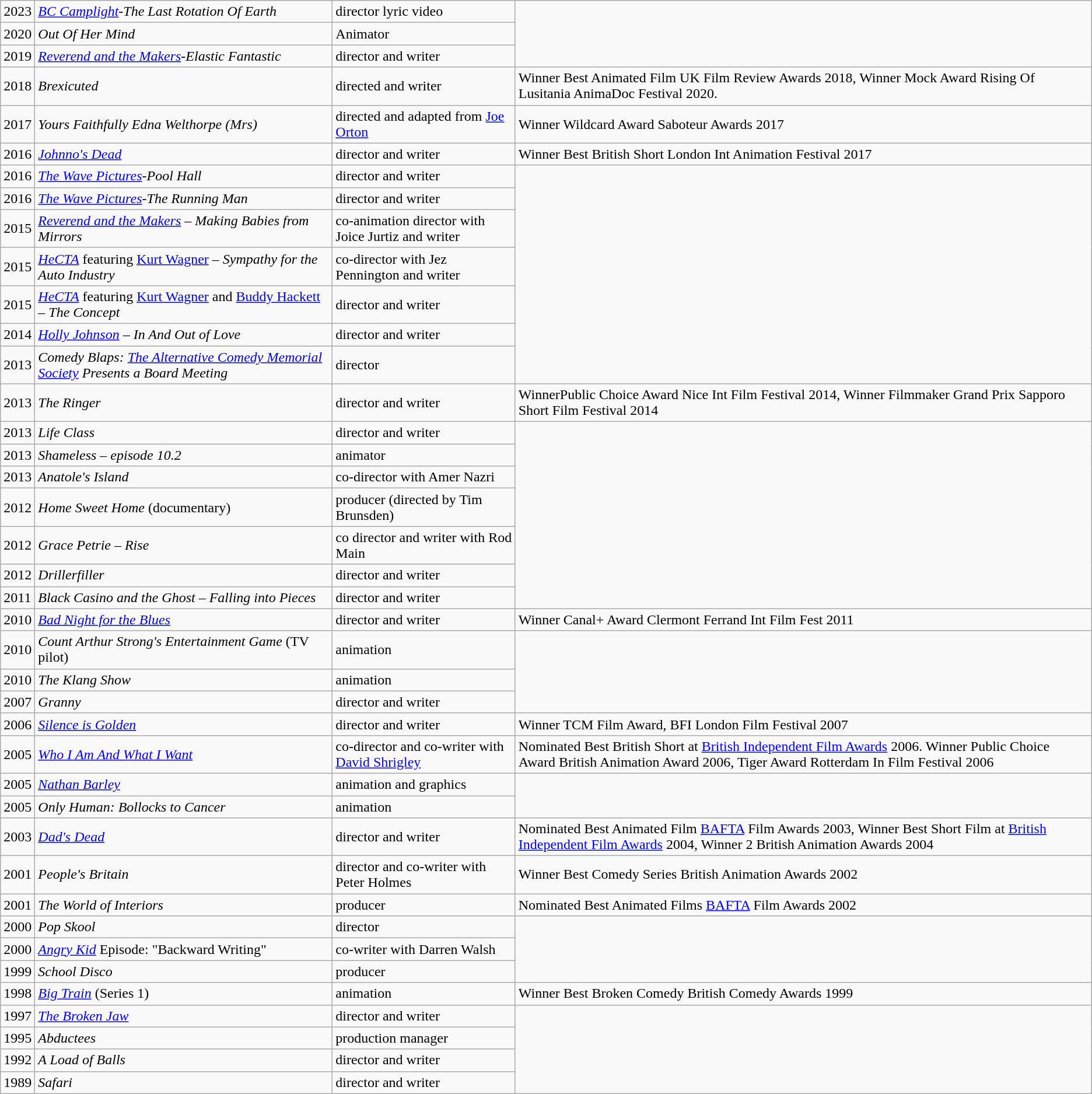<table class="wikitable">
<tr>
<td>2023</td>
<td><em><a href='#'>BC Camplight</a>-The Last Rotation Of Earth</em></td>
<td>director lyric video</td>
</tr>
<tr>
<td>2020</td>
<td><em>Out Of Her Mind</em></td>
<td>Animator</td>
</tr>
<tr>
<td>2019</td>
<td><em><a href='#'>Reverend and the Makers</a>-Elastic Fantastic</em></td>
<td>director and writer</td>
</tr>
<tr>
<td>2018</td>
<td><em>Brexicuted</em></td>
<td>directed and writer</td>
<td>Winner Best Animated Film UK Film Review Awards 2018, Winner Mock Award Rising Of Lusitania AnimaDoc Festival 2020.</td>
</tr>
<tr>
<td>2017</td>
<td><em>Yours Faithfully Edna Welthorpe (Mrs)</em></td>
<td>directed and adapted from <a href='#'>Joe Orton</a></td>
<td>Winner Wildcard Award Saboteur Awards 2017</td>
</tr>
<tr>
<td>2016</td>
<td><em><a href='#'>Johnno's Dead</a></em></td>
<td>director and writer</td>
<td>Winner Best British Short London Int Animation Festival 2017</td>
</tr>
<tr>
<td>2016</td>
<td><em><a href='#'>The Wave Pictures</a>-Pool Hall</em></td>
<td>director and writer</td>
</tr>
<tr>
<td>2016</td>
<td><em><a href='#'>The Wave Pictures</a>-The Running Man</em></td>
<td>director and writer</td>
</tr>
<tr>
<td>2015</td>
<td><em><a href='#'>Reverend and the Makers</a> – Making Babies from Mirrors</em></td>
<td>co-animation director with Joice Jurtiz and writer</td>
</tr>
<tr>
<td>2015</td>
<td><em><a href='#'>HeCTA</a></em> featuring <a href='#'>Kurt Wagner</a> – <em>Sympathy for the Auto Industry</em></td>
<td>co-director with Jez Pennington and writer</td>
</tr>
<tr>
<td>2015</td>
<td><em><a href='#'>HeCTA</a></em> featuring <a href='#'>Kurt Wagner</a> and <a href='#'>Buddy Hackett</a> – <em>The Concept</em></td>
<td>director and writer</td>
</tr>
<tr>
<td>2014</td>
<td><em><a href='#'>Holly Johnson</a> – In And Out of Love</em></td>
<td>director and writer</td>
</tr>
<tr>
<td>2013</td>
<td><em>Comedy Blaps: <a href='#'>The Alternative Comedy Memorial Society</a> Presents a Board Meeting</em></td>
<td>director</td>
</tr>
<tr>
<td>2013</td>
<td><em>The Ringer</em></td>
<td>director and writer</td>
<td>WinnerPublic Choice Award Nice Int Film Festival 2014, Winner Filmmaker Grand Prix Sapporo Short Film Festival 2014</td>
</tr>
<tr>
<td>2013</td>
<td><em>Life Class</em></td>
<td>director and writer</td>
</tr>
<tr>
<td>2013</td>
<td><em>Shameless – episode 10.2</em></td>
<td>animator</td>
</tr>
<tr>
<td>2013</td>
<td><em>Anatole's Island</em></td>
<td>co-director with Amer Nazri</td>
</tr>
<tr>
<td>2012</td>
<td><em>Home Sweet Home</em> (documentary)</td>
<td>producer (directed by Tim Brunsden)</td>
</tr>
<tr>
<td>2012</td>
<td><em>Grace Petrie – Rise</em></td>
<td>co director and writer with Rod Main</td>
</tr>
<tr>
<td>2012</td>
<td><em>Drillerfiller</em></td>
<td>director and writer</td>
</tr>
<tr>
<td>2011</td>
<td><em>Black Casino and the Ghost – Falling into Pieces</em></td>
<td>director and writer</td>
</tr>
<tr>
<td>2010</td>
<td><em><a href='#'>Bad Night for the Blues</a></em></td>
<td>director and writer</td>
<td>Winner Canal+ Award Clermont Ferrand Int Film Fest 2011</td>
</tr>
<tr>
<td>2010</td>
<td><em>Count Arthur Strong's Entertainment Game</em> (TV pilot)</td>
<td>animation</td>
</tr>
<tr>
<td>2010</td>
<td><em>The Klang Show</em></td>
<td>animation</td>
</tr>
<tr>
<td>2007</td>
<td><em>Granny</em></td>
<td>director and writer</td>
</tr>
<tr>
<td>2006</td>
<td><em><a href='#'>Silence is Golden</a></em></td>
<td>director and writer</td>
<td>Winner TCM Film Award, BFI London Film Festival 2007</td>
</tr>
<tr>
<td>2005</td>
<td><em><a href='#'>Who I Am And What I Want</a></em></td>
<td>co-director and co-writer with <a href='#'>David Shrigley</a></td>
<td>Nominated Best British Short at <a href='#'>British Independent Film Awards</a> 2006. Winner Public Choice Award British Animation Award 2006, Tiger Award Rotterdam In Film Festival 2006</td>
</tr>
<tr>
<td>2005</td>
<td><em><a href='#'>Nathan Barley</a></em></td>
<td>animation and graphics</td>
</tr>
<tr>
<td>2005</td>
<td><em>Only Human: Bollocks to Cancer</em></td>
<td>animation</td>
</tr>
<tr>
<td>2003</td>
<td><em><a href='#'>Dad's Dead</a></em></td>
<td>director and writer</td>
<td>Nominated Best Animated Film <a href='#'>BAFTA</a> Film Awards 2003, Winner Best Short Film at <a href='#'>British Independent Film Awards</a> 2004, Winner 2 British Animation Awards 2004</td>
</tr>
<tr>
<td>2001</td>
<td><em>People's Britain</em></td>
<td>director and co-writer with Peter Holmes</td>
<td>Winner Best Comedy Series British Animation Awards 2002</td>
</tr>
<tr>
<td>2001</td>
<td><em>The World of Interiors</em></td>
<td>producer</td>
<td>Nominated Best Animated Films <a href='#'>BAFTA</a> Film Awards 2002</td>
</tr>
<tr>
<td>2000</td>
<td><em>Pop Skool</em></td>
<td>director</td>
</tr>
<tr>
<td>2000</td>
<td><em><a href='#'>Angry Kid</a></em> Episode: "Backward Writing"</td>
<td>co-writer with Darren Walsh</td>
</tr>
<tr>
<td>1999</td>
<td><em>School Disco</em></td>
<td>producer</td>
</tr>
<tr>
<td>1998</td>
<td><em><a href='#'>Big Train</a></em> (Series 1)</td>
<td>animation</td>
<td>Winner Best Broken Comedy British Comedy Awards 1999</td>
</tr>
<tr>
<td>1997</td>
<td><em><a href='#'>The Broken Jaw</a></em></td>
<td>director and writer</td>
</tr>
<tr>
<td>1995</td>
<td><em>Abductees</em></td>
<td>production manager</td>
</tr>
<tr>
<td>1992</td>
<td><em>A Load of Balls</em></td>
<td>director and writer</td>
</tr>
<tr>
<td>1989</td>
<td><em>Safari</em></td>
<td>director and writer</td>
</tr>
</table>
